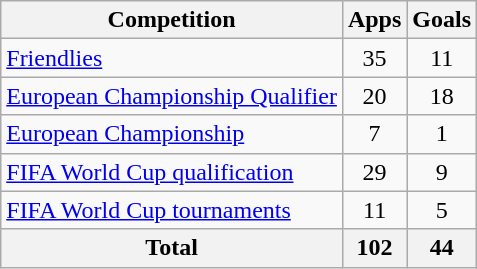<table class="wikitable sortable" style="text-align:center">
<tr>
<th scope="col">Competition</th>
<th scope="col">Apps</th>
<th scope="col">Goals</th>
</tr>
<tr>
<td style="text-align:left"><a href='#'>Friendlies</a></td>
<td>35</td>
<td>11</td>
</tr>
<tr>
<td style="text-align:left"><a href='#'>European Championship Qualifier</a></td>
<td>20</td>
<td>18</td>
</tr>
<tr>
<td style="text-align:left"><a href='#'>European Championship</a></td>
<td>7</td>
<td>1</td>
</tr>
<tr>
<td style="text-align:left"><a href='#'>FIFA World Cup qualification</a></td>
<td>29</td>
<td>9</td>
</tr>
<tr>
<td style="text-align:left"><a href='#'>FIFA World Cup tournaments</a></td>
<td>11</td>
<td>5</td>
</tr>
<tr>
<th>Total</th>
<th>102</th>
<th>44</th>
</tr>
</table>
